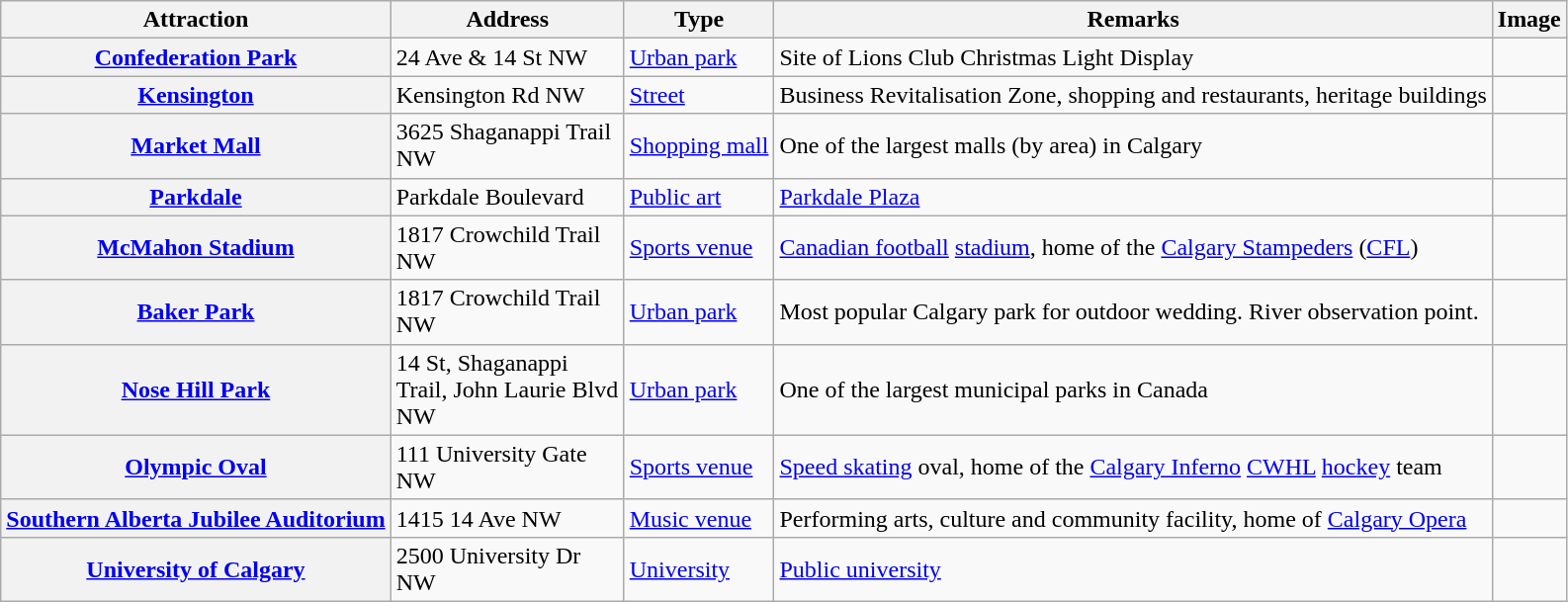<table class="wikitable sortable">
<tr>
<th>Attraction</th>
<th style="width:150px;">Address</th>
<th>Type</th>
<th class=unsortable>Remarks</th>
<th class=unsortable>Image</th>
</tr>
<tr>
<th><a href='#'>Confederation Park</a></th>
<td>24 Ave & 14 St NW<br><small></small></td>
<td><a href='#'>Urban park</a></td>
<td>Site of Lions Club Christmas Light Display</td>
<td></td>
</tr>
<tr>
<th><a href='#'>Kensington</a></th>
<td>Kensington Rd NW<br><small></small></td>
<td><a href='#'>Street</a></td>
<td>Business Revitalisation Zone, shopping and restaurants, heritage buildings</td>
<td></td>
</tr>
<tr>
<th><a href='#'>Market Mall</a></th>
<td>3625 Shaganappi Trail NW<br><small></small></td>
<td><a href='#'>Shopping mall</a></td>
<td>One of the largest malls (by area) in Calgary</td>
<td></td>
</tr>
<tr>
<th><a href='#'>Parkdale</a></th>
<td>Parkdale Boulevard<br><small></small></td>
<td><a href='#'>Public art</a></td>
<td><a href='#'>Parkdale Plaza</a></td>
<td></td>
</tr>
<tr>
<th><a href='#'>McMahon Stadium</a></th>
<td>1817 Crowchild Trail NW<br><small></small></td>
<td><a href='#'>Sports venue</a></td>
<td><a href='#'>Canadian football</a> <a href='#'>stadium</a>, home of the <a href='#'>Calgary Stampeders</a> (<a href='#'>CFL</a>)</td>
<td></td>
</tr>
<tr>
<th><a href='#'>Baker Park</a></th>
<td>1817 Crowchild Trail NW<br><small></small></td>
<td><a href='#'>Urban park</a></td>
<td>Most popular Calgary park for outdoor wedding. River observation point.</td>
<td></td>
</tr>
<tr>
<th><a href='#'>Nose Hill Park</a></th>
<td>14 St, Shaganappi Trail, John Laurie Blvd NW<br><small></small></td>
<td><a href='#'>Urban park</a></td>
<td>One of the largest municipal parks in Canada</td>
<td></td>
</tr>
<tr>
<th><a href='#'>Olympic Oval</a></th>
<td>111 University Gate NW<br><small></small></td>
<td><a href='#'>Sports venue</a></td>
<td><a href='#'>Speed skating</a> oval, home of the <a href='#'>Calgary Inferno</a> <a href='#'>CWHL</a> <a href='#'>hockey</a> team</td>
<td></td>
</tr>
<tr>
<th><a href='#'>Southern Alberta Jubilee Auditorium</a></th>
<td>1415 14 Ave NW<br><small></small></td>
<td><a href='#'>Music venue</a></td>
<td>Performing arts, culture and community facility, home of <a href='#'>Calgary Opera</a></td>
<td></td>
</tr>
<tr>
<th><a href='#'>University of Calgary</a></th>
<td>2500 University Dr NW<br><small></small></td>
<td><a href='#'>University</a></td>
<td><a href='#'>Public university</a></td>
<td></td>
</tr>
</table>
